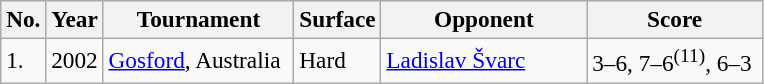<table class="sortable wikitable" style=font-size:97%>
<tr>
<th style="width:20px">No.</th>
<th style="width:30px">Year</th>
<th style="width:120px">Tournament</th>
<th style="width:50px">Surface</th>
<th style="width:130px">Opponent</th>
<th style="width:110px" class="unsortable">Score</th>
</tr>
<tr>
<td>1.</td>
<td>2002</td>
<td><a href='#'>Gosford</a>, Australia</td>
<td>Hard</td>
<td> <a href='#'>Ladislav Švarc</a></td>
<td>3–6, 7–6<sup>(11)</sup>, 6–3</td>
</tr>
</table>
